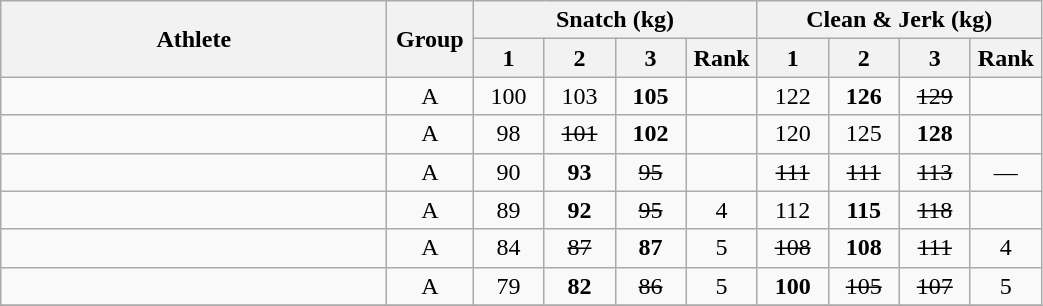<table class = "wikitable sortable" style="text-align:center;">
<tr>
<th rowspan=2 class="unsortable" width=250>Athlete</th>
<th rowspan=2 class="unsortable" width=50>Group</th>
<th colspan=4>Snatch (kg)</th>
<th colspan=4>Clean & Jerk (kg)</th>
</tr>
<tr>
<th width=40 class="unsortable">1</th>
<th width=40 class="unsortable">2</th>
<th width=40 class="unsortable">3</th>
<th width=40>Rank</th>
<th width=40 class="unsortable">1</th>
<th width=40 class="unsortable">2</th>
<th width=40 class="unsortable">3</th>
<th width=40>Rank</th>
</tr>
<tr>
<td align=left></td>
<td>A</td>
<td>100</td>
<td>103</td>
<td><strong>105</strong></td>
<td></td>
<td>122</td>
<td><strong>126</strong></td>
<td><s>129</s></td>
<td></td>
</tr>
<tr>
<td align=left></td>
<td>A</td>
<td>98</td>
<td><s>101</s></td>
<td><strong>102</strong></td>
<td></td>
<td>120</td>
<td>125</td>
<td><strong>128</strong></td>
<td></td>
</tr>
<tr>
<td align=left></td>
<td>A</td>
<td>90</td>
<td><strong>93</strong></td>
<td><s>95</s></td>
<td></td>
<td><s>111</s></td>
<td><s>111</s></td>
<td><s>113</s></td>
<td>—</td>
</tr>
<tr>
<td align=left></td>
<td>A</td>
<td>89</td>
<td><strong>92</strong></td>
<td><s>95</s></td>
<td>4</td>
<td>112</td>
<td><strong>115</strong></td>
<td><s>118</s></td>
<td></td>
</tr>
<tr>
<td align=left></td>
<td>A</td>
<td>84</td>
<td><s>87</s></td>
<td><strong>87</strong></td>
<td>5</td>
<td><s>108</s></td>
<td><strong>108</strong></td>
<td><s>111</s></td>
<td>4</td>
</tr>
<tr>
<td align=left></td>
<td>A</td>
<td>79</td>
<td><strong>82</strong></td>
<td><s>86</s></td>
<td>5</td>
<td><strong>100</strong></td>
<td><s>105</s></td>
<td><s>107</s></td>
<td>5</td>
</tr>
<tr>
</tr>
</table>
